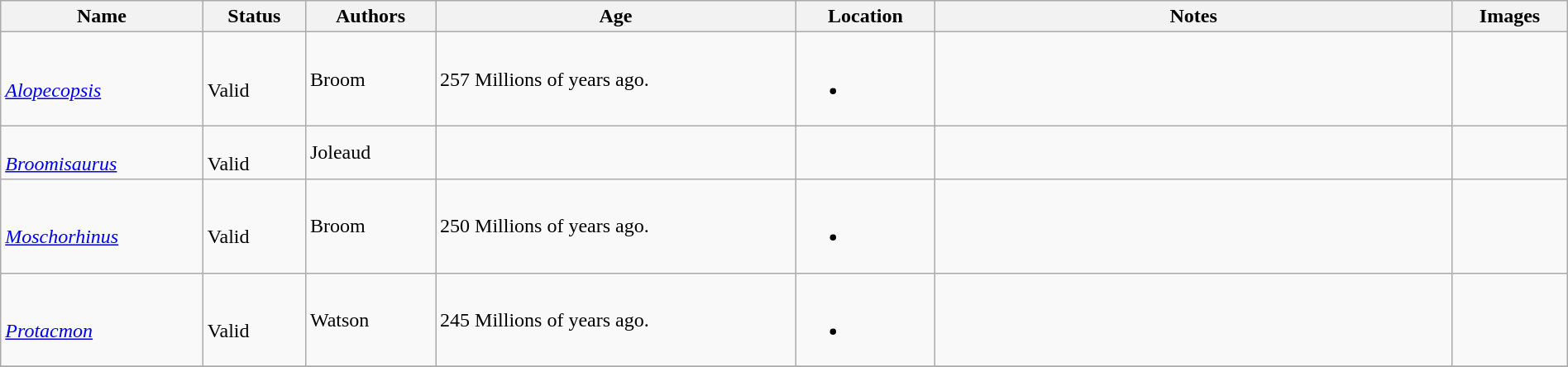<table class="wikitable sortable" align="center" width="100%">
<tr>
<th>Name</th>
<th>Status</th>
<th>Authors</th>
<th>Age</th>
<th>Location</th>
<th width="33%" class="unsortable">Notes</th>
<th>Images</th>
</tr>
<tr>
<td><br><em><a href='#'>Alopecopsis</a></em></td>
<td><br>Valid</td>
<td>Broom</td>
<td>257 Millions of years ago.</td>
<td><br><ul><li></li></ul></td>
<td></td>
<td><br></td>
</tr>
<tr>
<td><br><em><a href='#'>Broomisaurus</a></em></td>
<td><br>Valid</td>
<td>Joleaud</td>
<td></td>
<td></td>
<td></td>
<td></td>
</tr>
<tr>
<td><br><em><a href='#'>Moschorhinus</a></em></td>
<td><br>Valid</td>
<td>Broom</td>
<td>250 Millions of years ago.</td>
<td><br><ul><li></li></ul></td>
<td></td>
<td></td>
</tr>
<tr>
<td><br><em><a href='#'>Protacmon</a></em></td>
<td><br>Valid</td>
<td>Watson</td>
<td>245 Millions of years ago.</td>
<td><br><ul><li></li></ul></td>
<td></td>
<td></td>
</tr>
<tr>
</tr>
</table>
